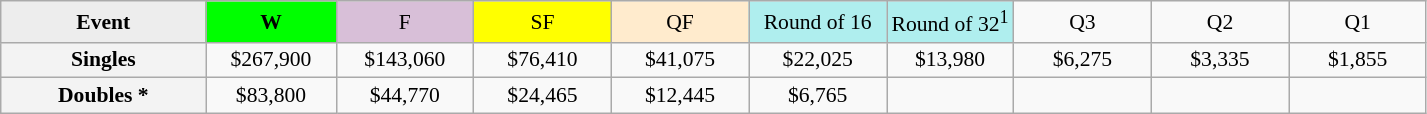<table class=wikitable style=font-size:90%;text-align:center>
<tr>
<td style="width:130px; background:#ededed;"><strong>Event</strong></td>
<td style="width:80px; background:lime;"><strong>W</strong></td>
<td style="width:85px; background:thistle;">F</td>
<td style="width:85px; background:#ff0;">SF</td>
<td style="width:85px; background:#ffebcd;">QF</td>
<td style="width:85px; background:#afeeee;">Round of 16</td>
<td style="background:#afeeee;">Round of 32<sup>1</sup></td>
<td width=85>Q3</td>
<td width=85>Q2</td>
<td width=85>Q1</td>
</tr>
<tr>
<td style="background:#f3f3f3;"><strong>Singles</strong></td>
<td>$267,900</td>
<td>$143,060</td>
<td>$76,410</td>
<td>$41,075</td>
<td>$22,025</td>
<td>$13,980</td>
<td>$6,275</td>
<td>$3,335</td>
<td>$1,855</td>
</tr>
<tr>
<td style="background:#f3f3f3;"><strong>Doubles *</strong></td>
<td>$83,800</td>
<td>$44,770</td>
<td>$24,465</td>
<td>$12,445</td>
<td>$6,765</td>
<td></td>
<td></td>
<td></td>
<td></td>
</tr>
</table>
